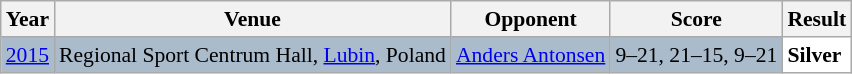<table class="sortable wikitable" style="font-size: 90%;">
<tr>
<th>Year</th>
<th>Venue</th>
<th>Opponent</th>
<th>Score</th>
<th>Result</th>
</tr>
<tr style="background:#AABBCC">
<td align="center"><a href='#'>2015</a></td>
<td align="left">Regional Sport Centrum Hall, <a href='#'>Lubin</a>, Poland</td>
<td align="left"> <a href='#'>Anders Antonsen</a></td>
<td align="left">9–21, 21–15, 9–21</td>
<td style="text-align:left; background:white"> <strong>Silver</strong></td>
</tr>
</table>
